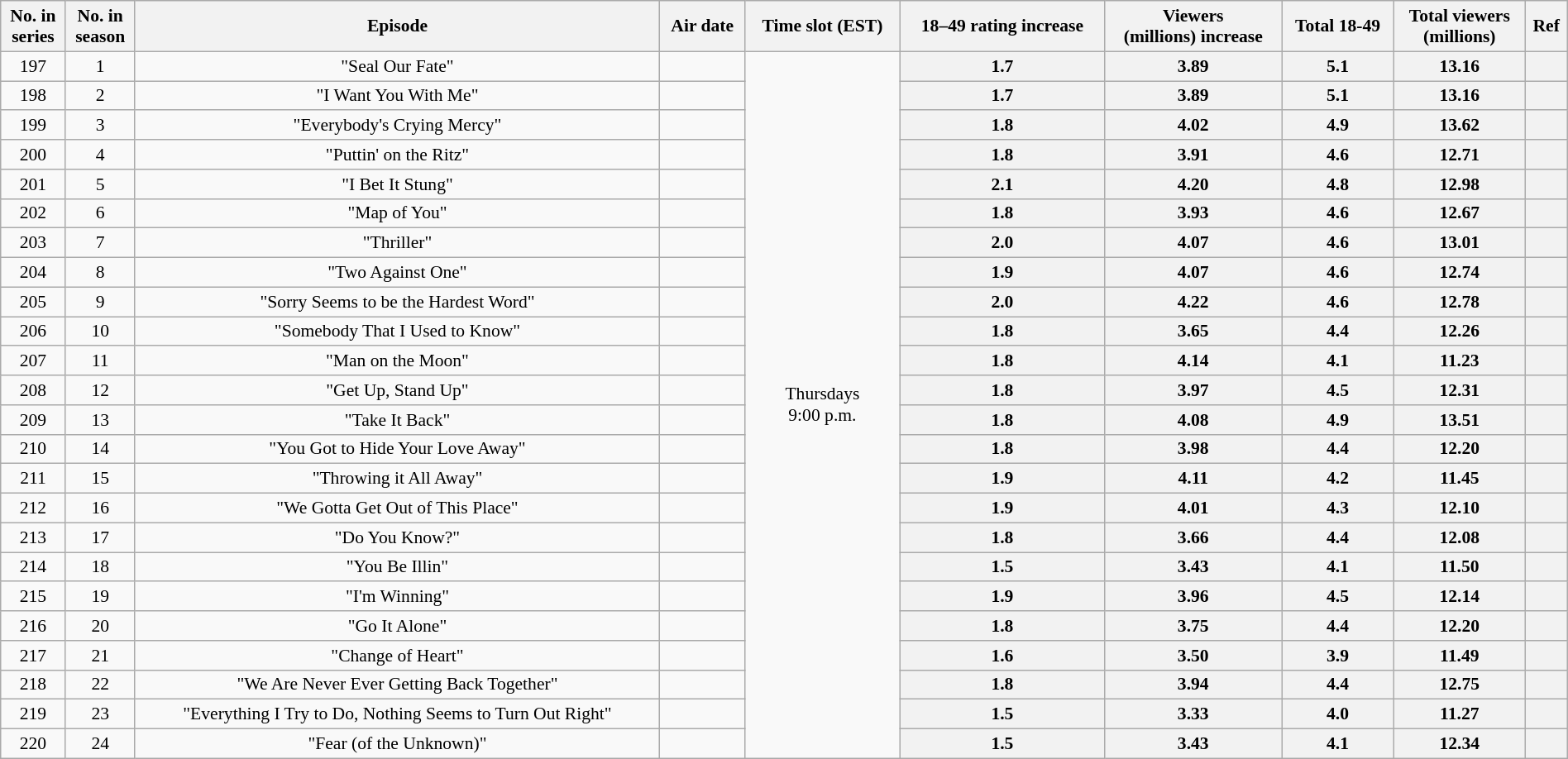<table class="wikitable" style="font-size:90%; text-align:center; width: 100%; margin-left: auto; margin-right: auto;">
<tr>
<th>No. in<br>series</th>
<th>No. in<br>season</th>
<th>Episode</th>
<th>Air date</th>
<th>Time slot (EST)</th>
<th>18–49 rating increase</th>
<th>Viewers<br>(millions) increase</th>
<th>Total 18-49</th>
<th>Total viewers<br>(millions)</th>
<th>Ref</th>
</tr>
<tr>
<td style="text-align:center">197</td>
<td style="text-align:center">1</td>
<td>"Seal Our Fate"</td>
<td></td>
<td style="text-align:center" rowspan=24>Thursdays<br>9:00 p.m.</td>
<th style="text-align:center">1.7</th>
<th style="text-align:center">3.89</th>
<th style="text-align:center">5.1</th>
<th style="text-align:center">13.16</th>
<th style="text-align:center"></th>
</tr>
<tr>
<td style="text-align:center">198</td>
<td style="text-align:center">2</td>
<td>"I Want You With Me"</td>
<td></td>
<th style="text-align:center">1.7</th>
<th style="text-align:center">3.89</th>
<th style="text-align:center">5.1</th>
<th style="text-align:center">13.16</th>
<th style="text-align:center"></th>
</tr>
<tr>
<td style="text-align:center">199</td>
<td style="text-align:center">3</td>
<td>"Everybody's Crying Mercy"</td>
<td></td>
<th style="text-align:center">1.8</th>
<th style="text-align:center">4.02</th>
<th style="text-align:center">4.9</th>
<th style="text-align:center">13.62</th>
<th style="text-align:center"></th>
</tr>
<tr>
<td style="text-align:center">200</td>
<td style="text-align:center">4</td>
<td>"Puttin' on the Ritz"</td>
<td></td>
<th style="text-align:center">1.8</th>
<th style="text-align:center">3.91</th>
<th style="text-align:center">4.6</th>
<th style="text-align:center">12.71</th>
<th style="text-align:center"></th>
</tr>
<tr>
<td style="text-align:center">201</td>
<td style="text-align:center">5</td>
<td>"I Bet It Stung"</td>
<td></td>
<th style="text-align:center">2.1</th>
<th style="text-align:center">4.20</th>
<th style="text-align:center">4.8</th>
<th style="text-align:center">12.98</th>
<th style="text-align:center"></th>
</tr>
<tr>
<td style="text-align:center">202</td>
<td style="text-align:center">6</td>
<td>"Map of You"</td>
<td></td>
<th style="text-align:center">1.8</th>
<th style="text-align:center">3.93</th>
<th style="text-align:center">4.6</th>
<th style="text-align:center">12.67</th>
<th style="text-align:center"></th>
</tr>
<tr>
<td style="text-align:center">203</td>
<td style="text-align:center">7</td>
<td>"Thriller"</td>
<td></td>
<th style="text-align:center">2.0</th>
<th style="text-align:center">4.07</th>
<th style="text-align:center">4.6</th>
<th style="text-align:center">13.01</th>
<th style="text-align:center"></th>
</tr>
<tr>
<td style="text-align:center">204</td>
<td style="text-align:center">8</td>
<td>"Two Against One"</td>
<td></td>
<th style="text-align:center">1.9</th>
<th style="text-align:center">4.07</th>
<th style="text-align:center">4.6</th>
<th style="text-align:center">12.74</th>
<th style="text-align:center"></th>
</tr>
<tr>
<td style="text-align:center">205</td>
<td style="text-align:center">9</td>
<td>"Sorry Seems to be the Hardest Word"</td>
<td></td>
<th style="text-align:center">2.0</th>
<th style="text-align:center">4.22</th>
<th style="text-align:center">4.6</th>
<th style="text-align:center">12.78</th>
<th style="text-align:center"></th>
</tr>
<tr>
<td style="text-align:center">206</td>
<td style="text-align:center">10</td>
<td>"Somebody That I Used to Know"</td>
<td></td>
<th style="text-align:center">1.8</th>
<th style="text-align:center">3.65</th>
<th style="text-align:center">4.4</th>
<th style="text-align:center">12.26</th>
<th style="text-align:center"></th>
</tr>
<tr>
<td style="text-align:center">207</td>
<td style="text-align:center">11</td>
<td>"Man on the Moon"</td>
<td></td>
<th style="text-align:center">1.8</th>
<th style="text-align:center">4.14</th>
<th style="text-align:center">4.1</th>
<th style="text-align:center">11.23</th>
<th style="text-align:center"></th>
</tr>
<tr>
<td style="text-align:center">208</td>
<td style="text-align:center">12</td>
<td>"Get Up, Stand Up"</td>
<td></td>
<th style="text-align:center">1.8</th>
<th style="text-align:center">3.97</th>
<th style="text-align:center">4.5</th>
<th style="text-align:center">12.31</th>
<th style="text-align:center"></th>
</tr>
<tr>
<td style="text-align:center">209</td>
<td style="text-align:center">13</td>
<td>"Take It Back"</td>
<td></td>
<th style="text-align:center">1.8</th>
<th style="text-align:center">4.08</th>
<th style="text-align:center">4.9</th>
<th style="text-align:center">13.51</th>
<th style="text-align:center"></th>
</tr>
<tr>
<td style="text-align:center">210</td>
<td style="text-align:center">14</td>
<td>"You Got to Hide Your Love Away"</td>
<td></td>
<th style="text-align:center">1.8</th>
<th style="text-align:center">3.98</th>
<th style="text-align:center">4.4</th>
<th style="text-align:center">12.20</th>
<th style="text-align:center"></th>
</tr>
<tr>
<td style="text-align:center">211</td>
<td style="text-align:center">15</td>
<td>"Throwing it All Away"</td>
<td></td>
<th style="text-align:center">1.9</th>
<th style="text-align:center">4.11</th>
<th style="text-align:center">4.2</th>
<th style="text-align:center">11.45</th>
<th style="text-align:center"></th>
</tr>
<tr>
<td style="text-align:center">212</td>
<td style="text-align:center">16</td>
<td>"We Gotta Get Out of This Place"</td>
<td></td>
<th style="text-align:center">1.9</th>
<th style="text-align:center">4.01</th>
<th style="text-align:center">4.3</th>
<th style="text-align:center">12.10</th>
<th style="text-align:center"></th>
</tr>
<tr>
<td style="text-align:center">213</td>
<td style="text-align:center">17</td>
<td>"Do You Know?"</td>
<td></td>
<th style="text-align:center">1.8</th>
<th style="text-align:center">3.66</th>
<th style="text-align:center">4.4</th>
<th style="text-align:center">12.08</th>
<th style="text-align:center"></th>
</tr>
<tr>
<td style="text-align:center">214</td>
<td style="text-align:center">18</td>
<td>"You Be Illin"</td>
<td></td>
<th style="text-align:center">1.5</th>
<th style="text-align:center">3.43</th>
<th style="text-align:center">4.1</th>
<th style="text-align:center">11.50</th>
<th style="text-align:center"></th>
</tr>
<tr>
<td style="text-align:center">215</td>
<td style="text-align:center">19</td>
<td>"I'm Winning"</td>
<td></td>
<th style="text-align:center">1.9</th>
<th style="text-align:center">3.96</th>
<th style="text-align:center">4.5</th>
<th style="text-align:center">12.14</th>
<th style="text-align:center"></th>
</tr>
<tr>
<td style="text-align:center">216</td>
<td style="text-align:center">20</td>
<td>"Go It Alone"</td>
<td></td>
<th style="text-align:center">1.8</th>
<th style="text-align:center">3.75</th>
<th style="text-align:center">4.4</th>
<th style="text-align:center">12.20</th>
<th style="text-align:center"></th>
</tr>
<tr>
<td style="text-align:center">217</td>
<td style="text-align:center">21</td>
<td>"Change of Heart"</td>
<td></td>
<th style="text-align:center">1.6</th>
<th style="text-align:center">3.50</th>
<th style="text-align:center">3.9</th>
<th style="text-align:center">11.49</th>
<th style="text-align:center"></th>
</tr>
<tr>
<td style="text-align:center">218</td>
<td style="text-align:center">22</td>
<td>"We Are Never Ever Getting Back Together"</td>
<td></td>
<th style="text-align:center">1.8</th>
<th style="text-align:center">3.94</th>
<th style="text-align:center">4.4</th>
<th style="text-align:center">12.75</th>
<th style="text-align:center"></th>
</tr>
<tr>
<td style="text-align:center">219</td>
<td style="text-align:center">23</td>
<td>"Everything I Try to Do, Nothing Seems to Turn Out Right"</td>
<td></td>
<th style="text-align:center">1.5</th>
<th style="text-align:center">3.33</th>
<th style="text-align:center">4.0</th>
<th style="text-align:center">11.27</th>
<th style="text-align:center"></th>
</tr>
<tr>
<td style="text-align:center">220</td>
<td style="text-align:center">24</td>
<td>"Fear (of the Unknown)"</td>
<td></td>
<th style="text-align:center">1.5</th>
<th style="text-align:center">3.43</th>
<th style="text-align:center">4.1</th>
<th style="text-align:center">12.34</th>
<th style="text-align:center"></th>
</tr>
</table>
